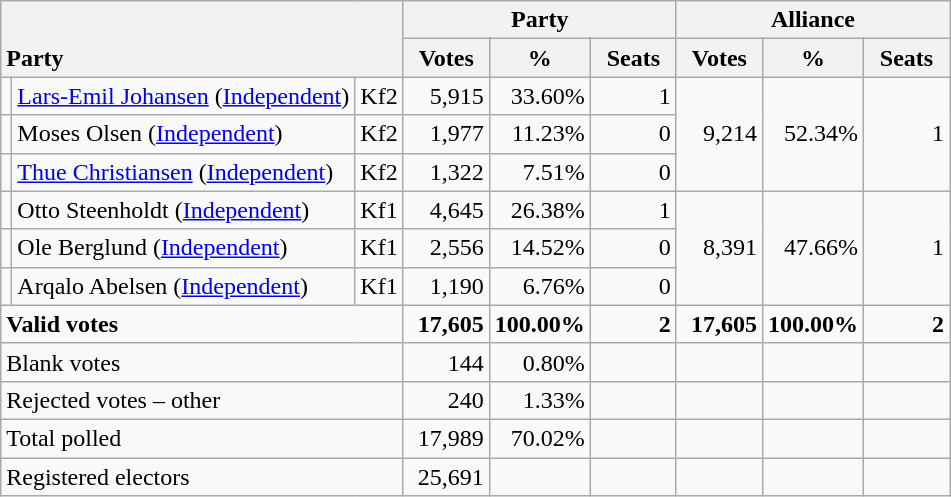<table class="wikitable" border="1" style="text-align:right;">
<tr>
<th style="text-align:left;" valign=bottom rowspan=2 colspan=3>Party</th>
<th colspan=3>Party</th>
<th colspan=3>Alliance</th>
</tr>
<tr>
<th align=center valign=bottom width="50">Votes</th>
<th align=center valign=bottom width="50">%</th>
<th align=center valign=bottom width="50">Seats</th>
<th align=center valign=bottom width="50">Votes</th>
<th align=center valign=bottom width="50">%</th>
<th align=center valign=bottom width="50">Seats</th>
</tr>
<tr>
<td></td>
<td align=left><a href='#'>Lars-Emil Johansen</a> (<a href='#'>Independent</a>)</td>
<td align=left>Kf2</td>
<td>5,915</td>
<td>33.60%</td>
<td>1</td>
<td rowspan=3>9,214</td>
<td rowspan=3>52.34%</td>
<td rowspan=3>1</td>
</tr>
<tr>
<td></td>
<td align=left>Moses Olsen (<a href='#'>Independent</a>)</td>
<td align=left>Kf2</td>
<td>1,977</td>
<td>11.23%</td>
<td>0</td>
</tr>
<tr>
<td></td>
<td align=left><a href='#'>Thue Christiansen</a> (<a href='#'>Independent</a>)</td>
<td align=left>Kf2</td>
<td>1,322</td>
<td>7.51%</td>
<td>0</td>
</tr>
<tr>
<td></td>
<td align=left>Otto Steenholdt (<a href='#'>Independent</a>)</td>
<td align=left>Kf1</td>
<td>4,645</td>
<td>26.38%</td>
<td>1</td>
<td rowspan=3>8,391</td>
<td rowspan=3>47.66%</td>
<td rowspan=3>1</td>
</tr>
<tr>
<td></td>
<td align=left>Ole Berglund (<a href='#'>Independent</a>)</td>
<td align=left>Kf1</td>
<td>2,556</td>
<td>14.52%</td>
<td>0</td>
</tr>
<tr>
<td></td>
<td align=left>Arqalo Abelsen (<a href='#'>Independent</a>)</td>
<td align=left>Kf1</td>
<td>1,190</td>
<td>6.76%</td>
<td>0</td>
</tr>
<tr style="font-weight:bold">
<td align=left colspan=3>Valid votes</td>
<td>17,605</td>
<td>100.00%</td>
<td>2</td>
<td>17,605</td>
<td>100.00%</td>
<td>2</td>
</tr>
<tr>
<td align=left colspan=3>Blank votes</td>
<td>144</td>
<td>0.80%</td>
<td></td>
<td></td>
<td></td>
<td></td>
</tr>
<tr>
<td align=left colspan=3>Rejected votes – other</td>
<td>240</td>
<td>1.33%</td>
<td></td>
<td></td>
<td></td>
<td></td>
</tr>
<tr>
<td align=left colspan=3>Total polled</td>
<td>17,989</td>
<td>70.02%</td>
<td></td>
<td></td>
<td></td>
<td></td>
</tr>
<tr>
<td align=left colspan=3>Registered electors</td>
<td>25,691</td>
<td></td>
<td></td>
<td></td>
<td></td>
<td></td>
</tr>
</table>
